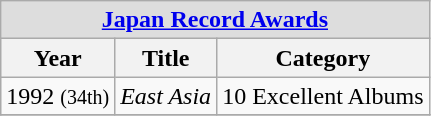<table class="wikitable" border="1">
<tr>
<td colspan=3 bgcolor="#DDDDDD" align=center><strong><a href='#'>Japan Record Awards</a></strong></td>
</tr>
<tr>
<th align="center">Year</th>
<th align="center">Title</th>
<th align="center">Category</th>
</tr>
<tr>
<td !align="center">1992 <small>(34th)</small></td>
<td align="left"><em>East Asia</em></td>
<td align="left">10 Excellent Albums</td>
</tr>
<tr>
</tr>
</table>
